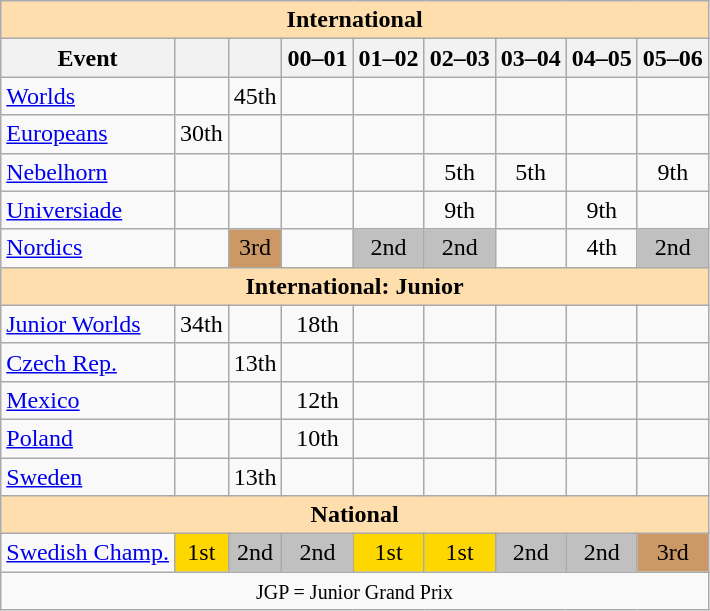<table class="wikitable" style="text-align:center">
<tr>
<th style="background-color: #ffdead; " colspan=9 align=center>International</th>
</tr>
<tr>
<th>Event</th>
<th></th>
<th></th>
<th>00–01</th>
<th>01–02</th>
<th>02–03</th>
<th>03–04</th>
<th>04–05</th>
<th>05–06</th>
</tr>
<tr>
<td align=left><a href='#'>Worlds</a></td>
<td></td>
<td>45th</td>
<td></td>
<td></td>
<td></td>
<td></td>
<td></td>
<td></td>
</tr>
<tr>
<td align=left><a href='#'>Europeans</a></td>
<td>30th</td>
<td></td>
<td></td>
<td></td>
<td></td>
<td></td>
<td></td>
<td></td>
</tr>
<tr>
<td align=left><a href='#'>Nebelhorn</a></td>
<td></td>
<td></td>
<td></td>
<td></td>
<td>5th</td>
<td>5th</td>
<td></td>
<td>9th</td>
</tr>
<tr>
<td align=left><a href='#'>Universiade</a></td>
<td></td>
<td></td>
<td></td>
<td></td>
<td>9th</td>
<td></td>
<td>9th</td>
<td></td>
</tr>
<tr>
<td align=left><a href='#'>Nordics</a></td>
<td></td>
<td bgcolor=cc9966>3rd</td>
<td></td>
<td bgcolor=silver>2nd</td>
<td bgcolor=silver>2nd</td>
<td></td>
<td>4th</td>
<td bgcolor=silver>2nd</td>
</tr>
<tr>
<th style="background-color: #ffdead; " colspan=9 align=center>International: Junior</th>
</tr>
<tr>
<td align=left><a href='#'>Junior Worlds</a></td>
<td>34th</td>
<td></td>
<td>18th</td>
<td></td>
<td></td>
<td></td>
<td></td>
<td></td>
</tr>
<tr>
<td align=left> <a href='#'>Czech Rep.</a></td>
<td></td>
<td>13th</td>
<td></td>
<td></td>
<td></td>
<td></td>
<td></td>
<td></td>
</tr>
<tr>
<td align=left> <a href='#'>Mexico</a></td>
<td></td>
<td></td>
<td>12th</td>
<td></td>
<td></td>
<td></td>
<td></td>
<td></td>
</tr>
<tr>
<td align=left> <a href='#'>Poland</a></td>
<td></td>
<td></td>
<td>10th</td>
<td></td>
<td></td>
<td></td>
<td></td>
<td></td>
</tr>
<tr>
<td align=left> <a href='#'>Sweden</a></td>
<td></td>
<td>13th</td>
<td></td>
<td></td>
<td></td>
<td></td>
<td></td>
<td></td>
</tr>
<tr>
<th style="background-color: #ffdead; " colspan=9 align=center>National</th>
</tr>
<tr>
<td align=left><a href='#'>Swedish Champ.</a></td>
<td bgcolor=gold>1st</td>
<td bgcolor=silver>2nd</td>
<td bgcolor=silver>2nd</td>
<td bgcolor=gold>1st</td>
<td bgcolor=gold>1st</td>
<td bgcolor=silver>2nd</td>
<td bgcolor=silver>2nd</td>
<td bgcolor=cc9966>3rd</td>
</tr>
<tr>
<td colspan=9 align=center><small> JGP = Junior Grand Prix </small></td>
</tr>
</table>
